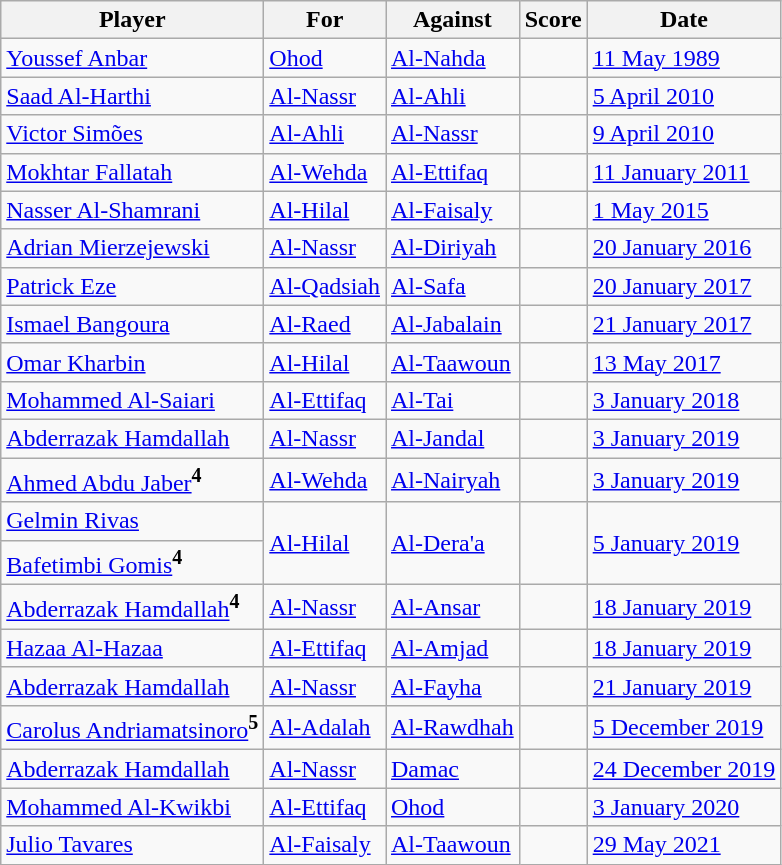<table class="wikitable">
<tr>
<th>Player</th>
<th>For</th>
<th>Against</th>
<th>Score</th>
<th>Date</th>
</tr>
<tr>
<td> <a href='#'>Youssef Anbar</a></td>
<td><a href='#'>Ohod</a></td>
<td><a href='#'>Al-Nahda</a></td>
<td></td>
<td><a href='#'>11 May 1989</a></td>
</tr>
<tr>
<td> <a href='#'>Saad Al-Harthi</a></td>
<td><a href='#'>Al-Nassr</a></td>
<td><a href='#'>Al-Ahli</a></td>
<td></td>
<td><a href='#'>5 April 2010</a></td>
</tr>
<tr>
<td> <a href='#'>Victor Simões</a></td>
<td><a href='#'>Al-Ahli</a></td>
<td><a href='#'>Al-Nassr</a></td>
<td></td>
<td><a href='#'>9 April 2010</a></td>
</tr>
<tr>
<td> <a href='#'>Mokhtar Fallatah</a></td>
<td><a href='#'>Al-Wehda</a></td>
<td><a href='#'>Al-Ettifaq</a></td>
<td></td>
<td><a href='#'>11 January 2011</a></td>
</tr>
<tr>
<td> <a href='#'>Nasser Al-Shamrani</a></td>
<td><a href='#'>Al-Hilal</a></td>
<td><a href='#'>Al-Faisaly</a></td>
<td></td>
<td><a href='#'>1 May 2015</a></td>
</tr>
<tr>
<td> <a href='#'>Adrian Mierzejewski</a></td>
<td><a href='#'>Al-Nassr</a></td>
<td><a href='#'>Al-Diriyah</a></td>
<td></td>
<td><a href='#'>20 January 2016</a></td>
</tr>
<tr>
<td> <a href='#'>Patrick Eze</a></td>
<td><a href='#'>Al-Qadsiah</a></td>
<td><a href='#'>Al-Safa</a></td>
<td></td>
<td><a href='#'>20 January 2017</a></td>
</tr>
<tr>
<td> <a href='#'>Ismael Bangoura</a></td>
<td><a href='#'>Al-Raed</a></td>
<td><a href='#'>Al-Jabalain</a></td>
<td></td>
<td><a href='#'>21 January 2017</a></td>
</tr>
<tr>
<td> <a href='#'>Omar Kharbin</a></td>
<td><a href='#'>Al-Hilal</a></td>
<td><a href='#'>Al-Taawoun</a></td>
<td></td>
<td><a href='#'>13 May 2017</a></td>
</tr>
<tr>
<td> <a href='#'>Mohammed Al-Saiari</a></td>
<td><a href='#'>Al-Ettifaq</a></td>
<td><a href='#'>Al-Tai</a></td>
<td></td>
<td><a href='#'>3 January 2018</a></td>
</tr>
<tr>
<td> <a href='#'>Abderrazak Hamdallah</a></td>
<td><a href='#'>Al-Nassr</a></td>
<td><a href='#'>Al-Jandal</a></td>
<td></td>
<td><a href='#'>3 January 2019</a></td>
</tr>
<tr>
<td> <a href='#'>Ahmed Abdu Jaber</a><sup><strong>4</strong></sup></td>
<td><a href='#'>Al-Wehda</a></td>
<td><a href='#'>Al-Nairyah</a></td>
<td></td>
<td><a href='#'>3 January 2019</a></td>
</tr>
<tr>
<td> <a href='#'>Gelmin Rivas</a></td>
<td rowspan=2><a href='#'>Al-Hilal</a></td>
<td rowspan=2><a href='#'>Al-Dera'a</a></td>
<td rowspan=2></td>
<td rowspan=2><a href='#'>5 January 2019</a></td>
</tr>
<tr>
<td> <a href='#'>Bafetimbi Gomis</a><sup><strong>4</strong></sup></td>
</tr>
<tr>
<td> <a href='#'>Abderrazak Hamdallah</a><sup><strong>4</strong></sup></td>
<td><a href='#'>Al-Nassr</a></td>
<td><a href='#'>Al-Ansar</a></td>
<td></td>
<td><a href='#'>18 January 2019</a></td>
</tr>
<tr>
<td> <a href='#'>Hazaa Al-Hazaa</a></td>
<td><a href='#'>Al-Ettifaq</a></td>
<td><a href='#'>Al-Amjad</a></td>
<td></td>
<td><a href='#'>18 January 2019</a></td>
</tr>
<tr>
<td> <a href='#'>Abderrazak Hamdallah</a></td>
<td><a href='#'>Al-Nassr</a></td>
<td><a href='#'>Al-Fayha</a></td>
<td></td>
<td><a href='#'>21 January 2019</a></td>
</tr>
<tr>
<td> <a href='#'>Carolus Andriamatsinoro</a><sup><strong>5</strong></sup></td>
<td><a href='#'>Al-Adalah</a></td>
<td><a href='#'>Al-Rawdhah</a></td>
<td></td>
<td><a href='#'>5 December 2019</a></td>
</tr>
<tr>
<td> <a href='#'>Abderrazak Hamdallah</a></td>
<td><a href='#'>Al-Nassr</a></td>
<td><a href='#'>Damac</a></td>
<td></td>
<td><a href='#'>24 December 2019</a></td>
</tr>
<tr>
<td> <a href='#'>Mohammed Al-Kwikbi</a></td>
<td><a href='#'>Al-Ettifaq</a></td>
<td><a href='#'>Ohod</a></td>
<td></td>
<td><a href='#'>3 January 2020</a></td>
</tr>
<tr>
<td> <a href='#'>Julio Tavares</a></td>
<td><a href='#'>Al-Faisaly</a></td>
<td><a href='#'>Al-Taawoun</a></td>
<td></td>
<td><a href='#'>29 May 2021</a></td>
</tr>
</table>
